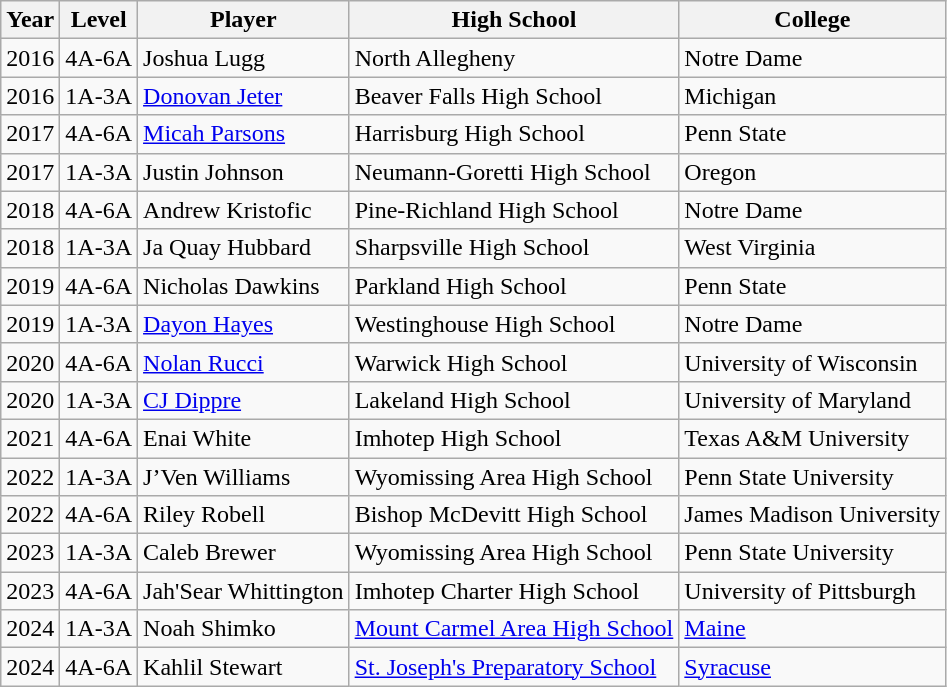<table class="wikitable">
<tr>
<th><strong>Year</strong></th>
<th>Level</th>
<th>Player</th>
<th>High School</th>
<th>College</th>
</tr>
<tr>
<td>2016</td>
<td>4A-6A</td>
<td>Joshua Lugg</td>
<td>North Allegheny</td>
<td>Notre Dame</td>
</tr>
<tr>
<td>2016</td>
<td>1A-3A</td>
<td><a href='#'>Donovan Jeter</a></td>
<td>Beaver Falls High School</td>
<td>Michigan</td>
</tr>
<tr>
<td>2017</td>
<td>4A-6A</td>
<td><a href='#'>Micah Parsons</a></td>
<td>Harrisburg High School</td>
<td>Penn State</td>
</tr>
<tr>
<td>2017</td>
<td>1A-3A</td>
<td>Justin Johnson</td>
<td>Neumann-Goretti High School</td>
<td>Oregon</td>
</tr>
<tr>
<td>2018</td>
<td>4A-6A</td>
<td>Andrew Kristofic</td>
<td>Pine-Richland High School</td>
<td>Notre Dame</td>
</tr>
<tr>
<td>2018</td>
<td>1A-3A</td>
<td>Ja Quay Hubbard</td>
<td>Sharpsville High School</td>
<td>West Virginia</td>
</tr>
<tr>
<td>2019</td>
<td>4A-6A</td>
<td>Nicholas Dawkins</td>
<td>Parkland High School</td>
<td>Penn State</td>
</tr>
<tr>
<td>2019</td>
<td>1A-3A</td>
<td><a href='#'>Dayon Hayes</a></td>
<td>Westinghouse High School</td>
<td>Notre Dame</td>
</tr>
<tr>
<td>2020</td>
<td>4A-6A</td>
<td><a href='#'>Nolan Rucci</a></td>
<td>Warwick High School</td>
<td>University of Wisconsin</td>
</tr>
<tr>
<td>2020</td>
<td>1A-3A</td>
<td><a href='#'>CJ Dippre</a></td>
<td>Lakeland High School</td>
<td>University of Maryland</td>
</tr>
<tr>
<td>2021</td>
<td>4A-6A</td>
<td>Enai White</td>
<td>Imhotep High School</td>
<td>Texas A&M University</td>
</tr>
<tr>
<td>2022</td>
<td>1A-3A</td>
<td>J’Ven Williams</td>
<td>Wyomissing Area High School</td>
<td>Penn State University</td>
</tr>
<tr>
<td>2022</td>
<td>4A-6A</td>
<td>Riley Robell</td>
<td>Bishop McDevitt High School</td>
<td>James Madison University</td>
</tr>
<tr>
<td>2023</td>
<td>1A-3A</td>
<td>Caleb Brewer</td>
<td>Wyomissing Area High School</td>
<td>Penn State University</td>
</tr>
<tr>
<td>2023</td>
<td>4A-6A</td>
<td>Jah'Sear Whittington</td>
<td>Imhotep Charter High School</td>
<td>University of Pittsburgh</td>
</tr>
<tr>
<td>2024</td>
<td>1A-3A</td>
<td>Noah Shimko</td>
<td><a href='#'>Mount Carmel Area High School</a></td>
<td><a href='#'>Maine</a></td>
</tr>
<tr>
<td>2024</td>
<td>4A-6A</td>
<td>Kahlil Stewart</td>
<td><a href='#'>St. Joseph's Preparatory School</a></td>
<td><a href='#'>Syracuse</a></td>
</tr>
</table>
